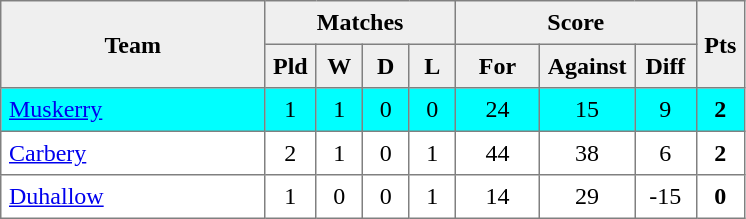<table style=border-collapse:collapse border=1 cellspacing=0 cellpadding=5>
<tr align=center bgcolor=#efefef>
<th rowspan=2 width=165>Team</th>
<th colspan=4>Matches</th>
<th colspan=3>Score</th>
<th rowspan=2width=20>Pts</th>
</tr>
<tr align=center bgcolor=#efefef>
<th width=20>Pld</th>
<th width=20>W</th>
<th width=20>D</th>
<th width=20>L</th>
<th width=45>For</th>
<th width=45>Against</th>
<th width=30>Diff</th>
</tr>
<tr align=center style="background:#00FFFF;">
<td style="text-align:left;"><a href='#'>Muskerry</a></td>
<td>1</td>
<td>1</td>
<td>0</td>
<td>0</td>
<td>24</td>
<td>15</td>
<td>9</td>
<td><strong>2</strong></td>
</tr>
<tr align="center">
<td style="text-align:left;"><a href='#'>Carbery</a></td>
<td>2</td>
<td>1</td>
<td>0</td>
<td>1</td>
<td>44</td>
<td>38</td>
<td>6</td>
<td><strong>2</strong></td>
</tr>
<tr align="center">
<td style="text-align:left;"><a href='#'>Duhallow</a></td>
<td>1</td>
<td>0</td>
<td>0</td>
<td>1</td>
<td>14</td>
<td>29</td>
<td>-15</td>
<td><strong>0</strong></td>
</tr>
</table>
